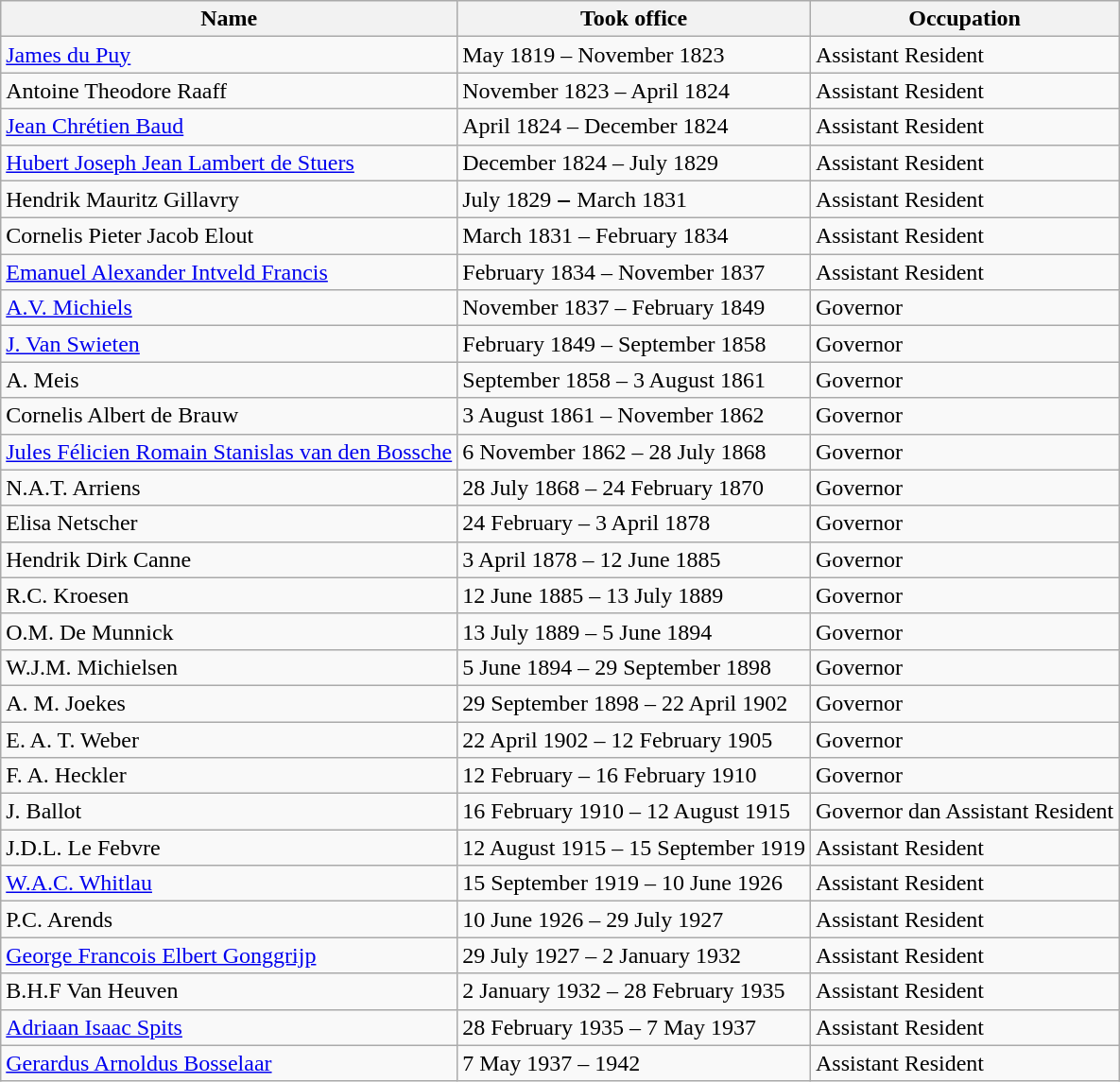<table class="wikitable">
<tr>
<th>Name</th>
<th>Took office</th>
<th>Occupation</th>
</tr>
<tr>
<td><a href='#'>James du Puy</a></td>
<td>May 1819 – November 1823</td>
<td>Assistant Resident</td>
</tr>
<tr>
<td>Antoine Theodore Raaff</td>
<td>November 1823 – April 1824</td>
<td>Assistant Resident</td>
</tr>
<tr>
<td><a href='#'>Jean Chrétien Baud</a></td>
<td>April 1824 – December 1824</td>
<td>Assistant Resident</td>
</tr>
<tr>
<td><a href='#'>Hubert Joseph Jean Lambert de Stuers</a></td>
<td>December 1824 – July 1829</td>
<td>Assistant Resident</td>
</tr>
<tr>
<td>Hendrik Mauritz Gillavry</td>
<td>July 1829 ‒ March 1831</td>
<td>Assistant Resident</td>
</tr>
<tr>
<td>Cornelis Pieter Jacob Elout</td>
<td>March 1831 – February 1834</td>
<td>Assistant Resident</td>
</tr>
<tr>
<td><a href='#'>Emanuel Alexander Intveld Francis</a></td>
<td>February 1834 – November 1837</td>
<td>Assistant Resident</td>
</tr>
<tr>
<td><a href='#'>A.V. Michiels</a></td>
<td>November 1837 – February 1849</td>
<td>Governor</td>
</tr>
<tr>
<td><a href='#'>J. Van Swieten</a></td>
<td>February 1849 – September 1858</td>
<td>Governor</td>
</tr>
<tr>
<td>A. Meis</td>
<td>September 1858 – 3 August 1861</td>
<td>Governor</td>
</tr>
<tr>
<td>Cornelis Albert de Brauw</td>
<td>3 August 1861 – November 1862</td>
<td>Governor</td>
</tr>
<tr>
<td><a href='#'>Jules Félicien Romain Stanislas van den Bossche</a></td>
<td>6 November 1862 – 28 July 1868</td>
<td>Governor</td>
</tr>
<tr>
<td>N.A.T.  Arriens</td>
<td>28 July 1868 – 24 February 1870</td>
<td>Governor</td>
</tr>
<tr>
<td>Elisa Netscher</td>
<td>24 February – 3 April 1878</td>
<td>Governor</td>
</tr>
<tr>
<td>Hendrik Dirk Canne</td>
<td>3 April 1878 – 12 June 1885</td>
<td>Governor</td>
</tr>
<tr>
<td>R.C. Kroesen</td>
<td>12 June 1885 – 13 July 1889</td>
<td>Governor</td>
</tr>
<tr>
<td>O.M. De Munnick</td>
<td>13 July 1889 – 5 June 1894</td>
<td>Governor</td>
</tr>
<tr>
<td>W.J.M. Michielsen</td>
<td>5 June 1894 – 29 September 1898</td>
<td>Governor</td>
</tr>
<tr>
<td>A. M. Joekes</td>
<td>29 September 1898 – 22 April 1902</td>
<td>Governor</td>
</tr>
<tr>
<td>E. A. T. Weber</td>
<td>22 April 1902 – 12 February 1905</td>
<td>Governor</td>
</tr>
<tr>
<td>F. A. Heckler</td>
<td>12 February – 16 February 1910</td>
<td>Governor</td>
</tr>
<tr>
<td>J. Ballot</td>
<td>16 February 1910 – 12 August 1915</td>
<td>Governor dan Assistant Resident</td>
</tr>
<tr>
<td>J.D.L. Le Febvre</td>
<td>12 August 1915 – 15 September 1919</td>
<td>Assistant Resident</td>
</tr>
<tr>
<td><a href='#'>W.A.C. Whitlau</a></td>
<td>15 September 1919 – 10 June 1926</td>
<td>Assistant Resident</td>
</tr>
<tr>
<td>P.C. Arends</td>
<td>10 June 1926 – 29 July 1927</td>
<td>Assistant Resident</td>
</tr>
<tr>
<td><a href='#'>George Francois Elbert Gonggrijp</a></td>
<td>29 July 1927 – 2 January  1932</td>
<td>Assistant Resident</td>
</tr>
<tr>
<td>B.H.F Van Heuven</td>
<td>2 January  1932 – 28 February 1935</td>
<td>Assistant Resident</td>
</tr>
<tr>
<td><a href='#'>Adriaan Isaac Spits</a></td>
<td>28 February 1935 – 7 May 1937</td>
<td>Assistant Resident</td>
</tr>
<tr>
<td><a href='#'>Gerardus Arnoldus Bosselaar</a></td>
<td>7 May 1937 – 1942</td>
<td>Assistant Resident</td>
</tr>
</table>
